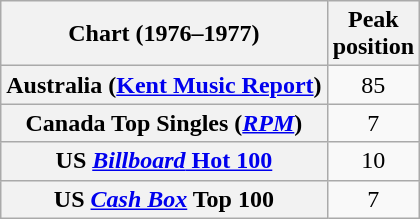<table class="wikitable plainrowheaders sortable">
<tr>
<th>Chart (1976–1977)</th>
<th>Peak<br>position</th>
</tr>
<tr>
<th scope="row">Australia (<a href='#'>Kent Music Report</a>)</th>
<td align="center">85</td>
</tr>
<tr>
<th scope="row">Canada Top Singles (<a href='#'><em>RPM</em></a>)</th>
<td align="center">7</td>
</tr>
<tr>
<th scope="row">US <a href='#'><em>Billboard</em> Hot 100</a></th>
<td align="center">10</td>
</tr>
<tr>
<th scope="row">US <a href='#'><em>Cash Box</em></a> Top 100</th>
<td align="center">7</td>
</tr>
</table>
